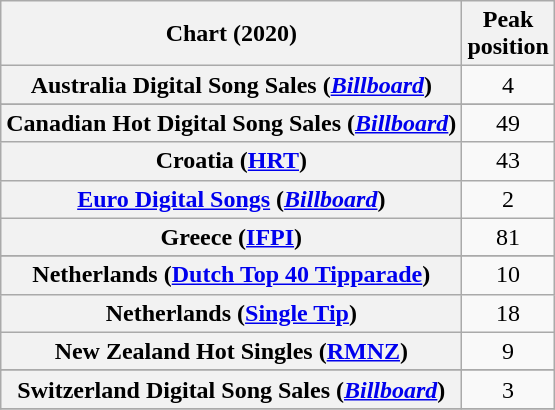<table class="wikitable sortable plainrowheaders" style="text-align:center">
<tr>
<th scope="col">Chart (2020)</th>
<th scope="col">Peak<br>position</th>
</tr>
<tr>
<th scope="row">Australia Digital Song Sales (<em><a href='#'>Billboard</a></em>)</th>
<td>4</td>
</tr>
<tr>
</tr>
<tr>
</tr>
<tr>
<th scope="row">Canadian Hot Digital Song Sales (<em><a href='#'>Billboard</a></em>)</th>
<td>49</td>
</tr>
<tr>
<th scope="row">Croatia (<a href='#'>HRT</a>)</th>
<td>43</td>
</tr>
<tr>
<th scope="row"><a href='#'>Euro Digital Songs</a> (<em><a href='#'>Billboard</a></em>)</th>
<td>2</td>
</tr>
<tr>
<th scope="row">Greece (<a href='#'>IFPI</a>)</th>
<td>81</td>
</tr>
<tr>
</tr>
<tr>
</tr>
<tr>
</tr>
<tr>
<th scope="row">Netherlands (<a href='#'>Dutch Top 40 Tipparade</a>)</th>
<td>10</td>
</tr>
<tr>
<th scope="row">Netherlands (<a href='#'>Single Tip</a>)</th>
<td>18</td>
</tr>
<tr>
<th scope="row">New Zealand Hot Singles (<a href='#'>RMNZ</a>)</th>
<td>9</td>
</tr>
<tr>
</tr>
<tr>
</tr>
<tr>
</tr>
<tr>
<th scope="row">Switzerland Digital Song Sales (<em><a href='#'>Billboard</a></em>)</th>
<td>3</td>
</tr>
<tr>
</tr>
</table>
